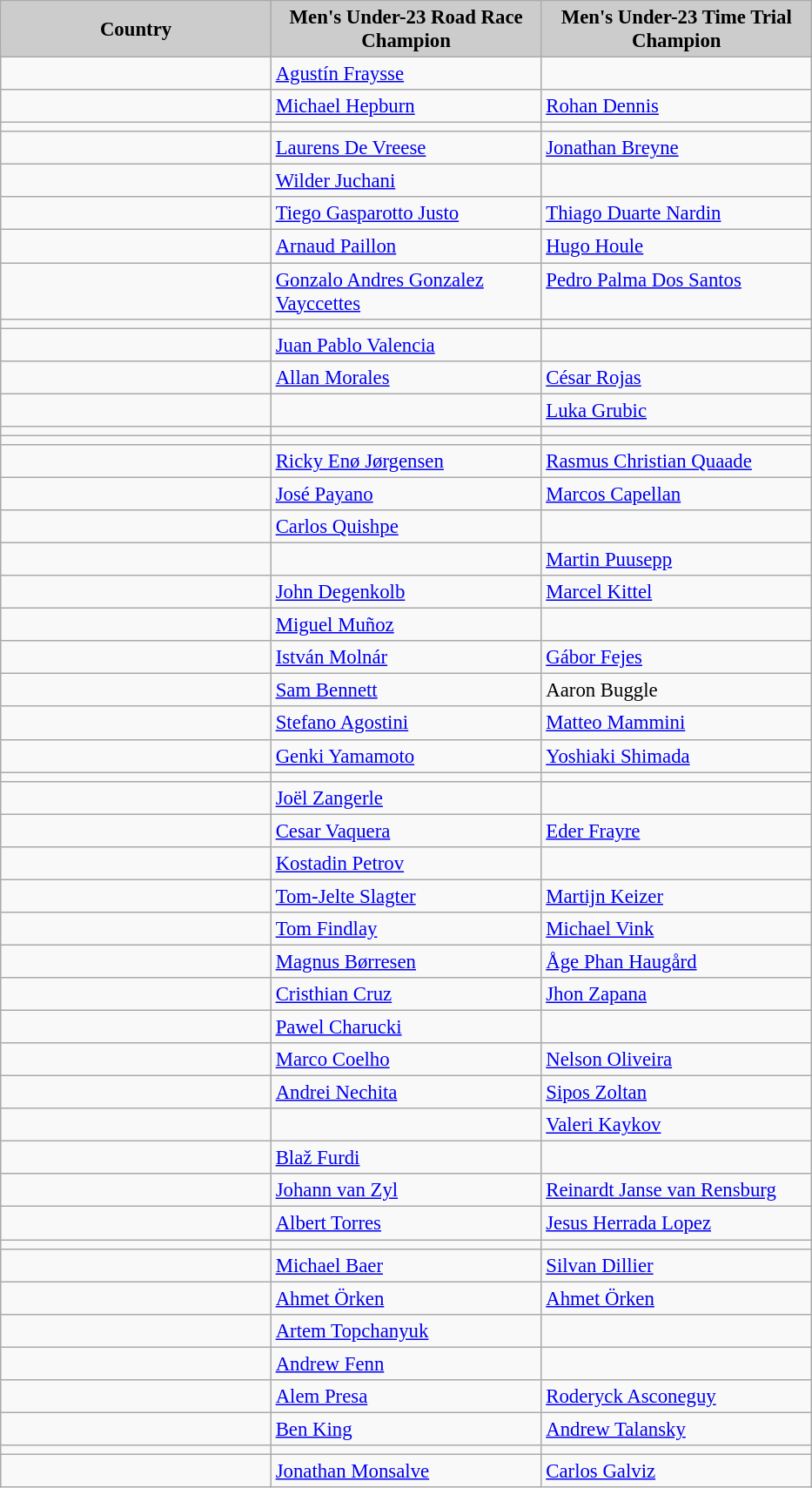<table class="wikitable sortable" bgcolor="#f7f8ff" cellpadding="3" cellspacing="0" border="1" style="font-size: 95%; border: gray solid 1px; border-collapse: collapse;">
<tr bgcolor="#CCCCCC">
<td align="center" width="200"><strong>Country</strong></td>
<td align="center" width="200"><strong>Men's Under-23 Road Race Champion</strong></td>
<td align="center" width="200"><strong>Men's Under-23 Time Trial Champion</strong></td>
</tr>
<tr align="left" valign=top>
<td></td>
<td><a href='#'>Agustín Fraysse</a></td>
<td></td>
</tr>
<tr align="left" valign=top>
<td></td>
<td><a href='#'>Michael Hepburn</a></td>
<td><a href='#'>Rohan Dennis</a></td>
</tr>
<tr align="left" valign=top>
<td></td>
<td></td>
<td></td>
</tr>
<tr align="left" valign=top>
<td></td>
<td><a href='#'>Laurens De Vreese</a></td>
<td><a href='#'>Jonathan Breyne</a></td>
</tr>
<tr align="left" valign=top>
<td></td>
<td><a href='#'>Wilder Juchani</a></td>
<td></td>
</tr>
<tr align="left" valign=top>
<td></td>
<td><a href='#'>Tiego Gasparotto Justo</a></td>
<td><a href='#'>Thiago Duarte Nardin</a></td>
</tr>
<tr align="left" valign=top>
<td></td>
<td><a href='#'>Arnaud Paillon</a></td>
<td><a href='#'>Hugo Houle</a></td>
</tr>
<tr align="left" valign=top>
<td></td>
<td><a href='#'>Gonzalo Andres Gonzalez Vayccettes</a></td>
<td><a href='#'>Pedro Palma Dos Santos</a></td>
</tr>
<tr align="left" valign=top>
<td></td>
<td></td>
<td></td>
</tr>
<tr align="left" valign=top>
<td></td>
<td><a href='#'>Juan Pablo Valencia</a></td>
<td></td>
</tr>
<tr align="left" valign=top>
<td></td>
<td><a href='#'>Allan Morales</a></td>
<td><a href='#'>César Rojas</a></td>
</tr>
<tr align="left" valign=top>
<td></td>
<td></td>
<td><a href='#'>Luka Grubic</a></td>
</tr>
<tr align="left" valign=top>
<td></td>
<td></td>
<td></td>
</tr>
<tr align="left" valign=top>
<td></td>
<td></td>
<td></td>
</tr>
<tr align="left" valign=top>
<td></td>
<td><a href='#'>Ricky Enø Jørgensen</a></td>
<td><a href='#'>Rasmus Christian Quaade</a></td>
</tr>
<tr align="left" valign=top>
<td></td>
<td><a href='#'>José Payano</a></td>
<td><a href='#'>Marcos Capellan</a></td>
</tr>
<tr align="left" valign=top>
<td></td>
<td><a href='#'>Carlos Quishpe</a></td>
<td></td>
</tr>
<tr align="left" valign=top>
<td></td>
<td></td>
<td><a href='#'>Martin Puusepp</a></td>
</tr>
<tr align="left" valign=top>
<td></td>
<td><a href='#'>John Degenkolb</a></td>
<td><a href='#'>Marcel Kittel</a></td>
</tr>
<tr align="left" valign=top>
<td></td>
<td><a href='#'>Miguel Muñoz</a></td>
<td></td>
</tr>
<tr align="left" valign=top>
<td></td>
<td><a href='#'>István Molnár</a></td>
<td><a href='#'>Gábor Fejes</a></td>
</tr>
<tr align="left" valign=top>
<td></td>
<td><a href='#'>Sam Bennett</a></td>
<td>Aaron Buggle</td>
</tr>
<tr align="left" valign=top>
<td></td>
<td><a href='#'>Stefano Agostini</a></td>
<td><a href='#'>Matteo Mammini</a></td>
</tr>
<tr align="left" valign=top>
<td></td>
<td><a href='#'>Genki Yamamoto</a></td>
<td><a href='#'>Yoshiaki Shimada</a></td>
</tr>
<tr align="left" valign=top>
<td></td>
<td></td>
<td></td>
</tr>
<tr align="left" valign=top>
<td></td>
<td><a href='#'>Joël Zangerle</a></td>
<td></td>
</tr>
<tr align="left" valign=top>
<td></td>
<td><a href='#'>Cesar Vaquera</a></td>
<td><a href='#'>Eder Frayre</a></td>
</tr>
<tr align="left" valign=top>
<td></td>
<td><a href='#'>Kostadin Petrov</a></td>
<td></td>
</tr>
<tr align="left" valign=top>
<td></td>
<td><a href='#'>Tom-Jelte Slagter</a></td>
<td><a href='#'>Martijn Keizer</a></td>
</tr>
<tr align="left" valign=top>
<td></td>
<td><a href='#'>Tom Findlay</a></td>
<td><a href='#'>Michael Vink</a></td>
</tr>
<tr align="left" valign=top>
<td></td>
<td><a href='#'>Magnus Børresen</a></td>
<td><a href='#'>Åge Phan Haugård</a></td>
</tr>
<tr align="left" valign=top>
<td></td>
<td><a href='#'>Cristhian Cruz</a></td>
<td><a href='#'>Jhon Zapana</a></td>
</tr>
<tr align="left" valign=top>
<td></td>
<td><a href='#'>Pawel Charucki</a></td>
<td></td>
</tr>
<tr align="left" valign=top>
<td></td>
<td><a href='#'>Marco Coelho</a></td>
<td><a href='#'>Nelson Oliveira</a></td>
</tr>
<tr align="left" valign=top>
<td></td>
<td><a href='#'>Andrei Nechita</a></td>
<td><a href='#'>Sipos Zoltan</a></td>
</tr>
<tr align="left" valign=top>
<td></td>
<td></td>
<td><a href='#'>Valeri Kaykov</a></td>
</tr>
<tr align="left" valign=top>
<td></td>
<td><a href='#'>Blaž Furdi</a></td>
<td></td>
</tr>
<tr align="left" valign=top>
<td></td>
<td><a href='#'>Johann van Zyl</a></td>
<td><a href='#'>Reinardt Janse van Rensburg</a></td>
</tr>
<tr align="left" valign=top>
<td></td>
<td><a href='#'>Albert Torres</a></td>
<td><a href='#'>Jesus Herrada Lopez</a></td>
</tr>
<tr align="left" valign=top>
<td></td>
<td></td>
<td></td>
</tr>
<tr align="left" valign=top>
<td></td>
<td><a href='#'>Michael Baer</a></td>
<td><a href='#'>Silvan Dillier</a></td>
</tr>
<tr align="left" valign=top>
<td></td>
<td><a href='#'>Ahmet Örken</a></td>
<td><a href='#'>Ahmet Örken</a></td>
</tr>
<tr align="left" valign=top>
<td></td>
<td><a href='#'>Artem Topchanyuk</a></td>
<td></td>
</tr>
<tr align="left" valign=top>
<td></td>
<td><a href='#'>Andrew Fenn</a></td>
<td></td>
</tr>
<tr align="left" valign=top>
<td></td>
<td><a href='#'>Alem Presa</a></td>
<td><a href='#'>Roderyck Asconeguy</a></td>
</tr>
<tr align="left" valign=top>
<td></td>
<td><a href='#'>Ben King</a></td>
<td><a href='#'>Andrew Talansky</a></td>
</tr>
<tr align="left" valign=top>
<td></td>
<td></td>
<td></td>
</tr>
<tr align="left" valign=top>
<td></td>
<td><a href='#'>Jonathan Monsalve</a></td>
<td><a href='#'>Carlos Galviz</a></td>
</tr>
</table>
